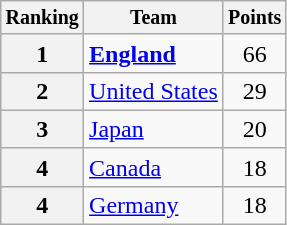<table class="wikitable">
<tr style="font-size:10pt;font-weight:bold">
<th>Ranking</th>
<th>Team</th>
<th>Points</th>
</tr>
<tr>
<th>1</th>
<td> <strong><a href='#'>England</a></strong></td>
<td align=center>66</td>
</tr>
<tr>
<th>2</th>
<td> <a href='#'>United States</a></td>
<td align=center>29</td>
</tr>
<tr>
<th>3</th>
<td> <a href='#'>Japan</a></td>
<td align=center>20</td>
</tr>
<tr>
<th>4</th>
<td> <a href='#'>Canada</a></td>
<td align=center>18</td>
</tr>
<tr>
<th>4</th>
<td> <a href='#'>Germany</a></td>
<td align=center>18</td>
</tr>
</table>
